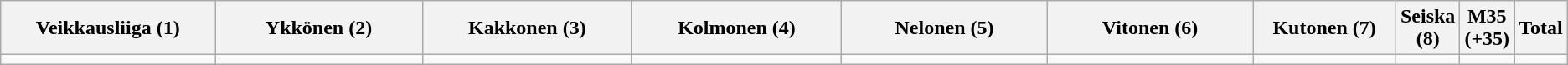<table class="wikitable">
<tr>
<th width="15%">Veikkausliiga (1)</th>
<th width="15%">Ykkönen (2)</th>
<th width="15%">Kakkonen (3)</th>
<th width="15%">Kolmonen (4)</th>
<th width="15%">Nelonen (5)</th>
<th width="15%">Vitonen (6)</th>
<th width="15%">Kutonen (7)</th>
<th width="15%">Seiska (8)</th>
<th width="15%">M35 (+35)</th>
<th width="15%">Total</th>
</tr>
<tr>
<td></td>
<td></td>
<td></td>
<td></td>
<td></td>
<td></td>
<td></td>
<td></td>
<td></td>
<td></td>
</tr>
</table>
